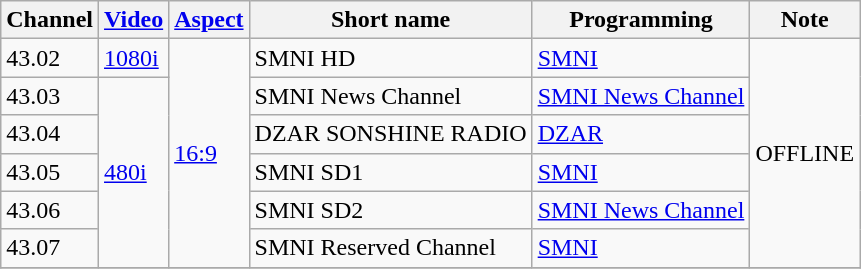<table class="wikitable mw-collapsible">
<tr>
<th>Channel</th>
<th><a href='#'>Video</a></th>
<th><a href='#'>Aspect</a></th>
<th>Short name</th>
<th>Programming</th>
<th>Note</th>
</tr>
<tr>
<td>43.02</td>
<td><a href='#'>1080i</a></td>
<td rowspan="6"><a href='#'>16:9</a></td>
<td>SMNI HD</td>
<td rowspan="1"><a href='#'>SMNI</a></td>
<td rowspan="6">OFFLINE</td>
</tr>
<tr>
<td>43.03</td>
<td rowspan="5"><a href='#'>480i</a></td>
<td>SMNI News Channel</td>
<td><a href='#'>SMNI News Channel</a></td>
</tr>
<tr>
<td>43.04</td>
<td>DZAR SONSHINE RADIO</td>
<td><a href='#'>DZAR</a></td>
</tr>
<tr>
<td>43.05</td>
<td>SMNI SD1</td>
<td><a href='#'>SMNI</a></td>
</tr>
<tr>
<td>43.06</td>
<td>SMNI SD2</td>
<td><a href='#'>SMNI News Channel</a></td>
</tr>
<tr>
<td>43.07</td>
<td>SMNI Reserved Channel</td>
<td><a href='#'>SMNI</a></td>
</tr>
<tr>
</tr>
</table>
